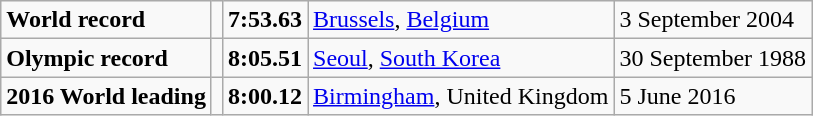<table class="wikitable">
<tr>
<td><strong>World record</strong></td>
<td></td>
<td><strong>7:53.63</strong></td>
<td><a href='#'>Brussels</a>, <a href='#'>Belgium</a></td>
<td>3 September 2004</td>
</tr>
<tr>
<td><strong>Olympic record</strong></td>
<td></td>
<td><strong>8:05.51</strong></td>
<td><a href='#'>Seoul</a>, <a href='#'>South Korea</a></td>
<td>30 September 1988</td>
</tr>
<tr>
<td><strong>2016 World leading</strong></td>
<td></td>
<td><strong>8:00.12</strong></td>
<td><a href='#'>Birmingham</a>, United Kingdom</td>
<td>5 June 2016</td>
</tr>
</table>
